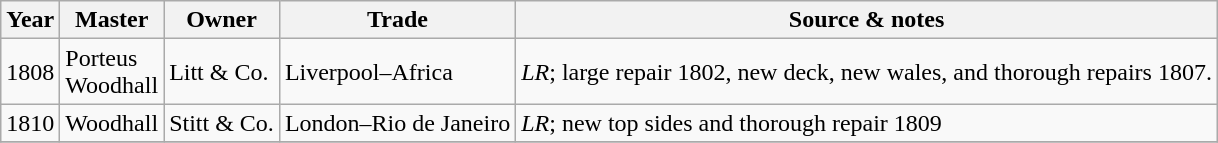<table class=" wikitable">
<tr>
<th>Year</th>
<th>Master</th>
<th>Owner</th>
<th>Trade</th>
<th>Source & notes</th>
</tr>
<tr>
<td>1808</td>
<td>Porteus<br>Woodhall</td>
<td>Litt & Co.</td>
<td>Liverpool–Africa</td>
<td><em>LR</em>; large repair 1802, new deck, new wales, and thorough repairs 1807.</td>
</tr>
<tr>
<td>1810</td>
<td>Woodhall</td>
<td>Stitt & Co.</td>
<td>London–Rio de Janeiro</td>
<td><em>LR</em>; new top sides and thorough repair 1809</td>
</tr>
<tr>
</tr>
</table>
